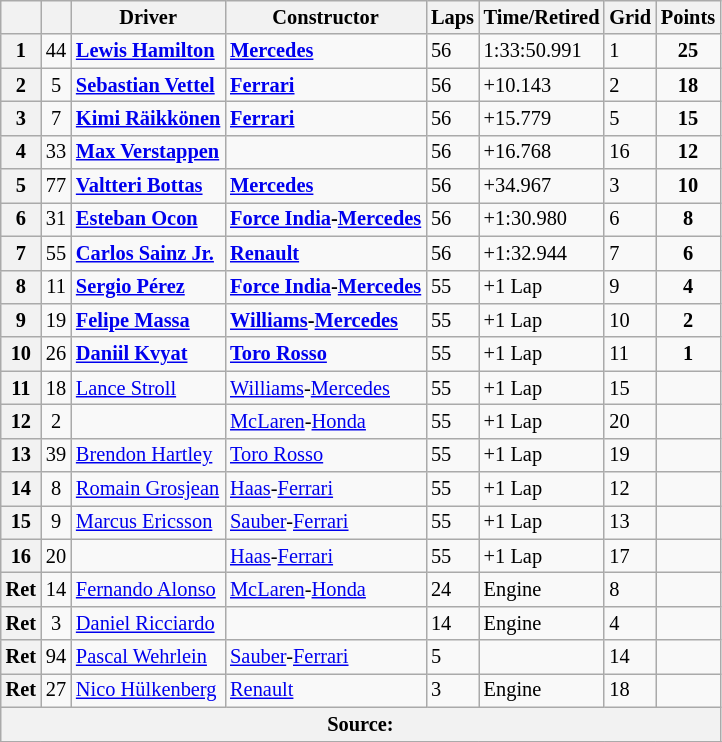<table class="wikitable" style="font-size: 85%;">
<tr>
<th></th>
<th></th>
<th>Driver</th>
<th>Constructor</th>
<th>Laps</th>
<th>Time/Retired</th>
<th>Grid</th>
<th>Points</th>
</tr>
<tr>
<th>1</th>
<td align="center">44</td>
<td> <strong><a href='#'>Lewis Hamilton</a></strong></td>
<td><strong><a href='#'>Mercedes</a></strong></td>
<td>56</td>
<td>1:33:50.991</td>
<td>1</td>
<td align="center"><strong>25</strong></td>
</tr>
<tr>
<th>2</th>
<td align="center">5</td>
<td> <strong><a href='#'>Sebastian Vettel</a></strong></td>
<td><strong><a href='#'>Ferrari</a></strong></td>
<td>56</td>
<td>+10.143</td>
<td>2</td>
<td align="center"><strong>18</strong></td>
</tr>
<tr>
<th>3</th>
<td align="center">7</td>
<td> <strong><a href='#'>Kimi Räikkönen</a></strong></td>
<td><strong><a href='#'>Ferrari</a></strong></td>
<td>56</td>
<td>+15.779</td>
<td>5</td>
<td align="center"><strong>15</strong></td>
</tr>
<tr>
<th>4</th>
<td align="center">33</td>
<td> <strong><a href='#'>Max Verstappen</a></strong></td>
<td><strong></strong></td>
<td>56</td>
<td>+16.768</td>
<td>16</td>
<td align="center"><strong>12</strong></td>
</tr>
<tr>
<th>5</th>
<td align="center">77</td>
<td> <strong><a href='#'>Valtteri Bottas</a></strong></td>
<td><strong><a href='#'>Mercedes</a></strong></td>
<td>56</td>
<td>+34.967</td>
<td>3</td>
<td align="center"><strong>10</strong></td>
</tr>
<tr>
<th>6</th>
<td align="center">31</td>
<td> <strong><a href='#'>Esteban Ocon</a></strong></td>
<td><strong><a href='#'>Force India</a>-<a href='#'>Mercedes</a></strong></td>
<td>56</td>
<td>+1:30.980</td>
<td>6</td>
<td align="center"><strong>8</strong></td>
</tr>
<tr>
<th>7</th>
<td align="center">55</td>
<td> <strong><a href='#'>Carlos Sainz Jr.</a></strong></td>
<td><strong><a href='#'>Renault</a></strong></td>
<td>56</td>
<td>+1:32.944</td>
<td>7</td>
<td align="center"><strong>6</strong></td>
</tr>
<tr>
<th>8</th>
<td align="center">11</td>
<td> <strong><a href='#'>Sergio Pérez</a></strong></td>
<td><strong><a href='#'>Force India</a>-<a href='#'>Mercedes</a></strong></td>
<td>55</td>
<td>+1 Lap</td>
<td>9</td>
<td align="center"><strong>4</strong></td>
</tr>
<tr>
<th>9</th>
<td align="center">19</td>
<td> <strong><a href='#'>Felipe Massa</a></strong></td>
<td><strong><a href='#'>Williams</a>-<a href='#'>Mercedes</a></strong></td>
<td>55</td>
<td>+1 Lap</td>
<td>10</td>
<td align="center"><strong>2</strong></td>
</tr>
<tr>
<th>10</th>
<td align="center">26</td>
<td> <strong><a href='#'>Daniil Kvyat</a></strong></td>
<td><strong><a href='#'>Toro Rosso</a></strong></td>
<td>55</td>
<td>+1 Lap</td>
<td>11</td>
<td align="center"><strong>1</strong></td>
</tr>
<tr>
<th>11</th>
<td align="center">18</td>
<td> <a href='#'>Lance Stroll</a></td>
<td><a href='#'>Williams</a>-<a href='#'>Mercedes</a></td>
<td>55</td>
<td>+1 Lap</td>
<td>15</td>
<td align="center"></td>
</tr>
<tr>
<th>12</th>
<td align="center">2</td>
<td></td>
<td><a href='#'>McLaren</a>-<a href='#'>Honda</a></td>
<td>55</td>
<td>+1 Lap</td>
<td>20</td>
<td align="center"></td>
</tr>
<tr>
<th>13</th>
<td align="center">39</td>
<td> <a href='#'>Brendon Hartley</a></td>
<td><a href='#'>Toro Rosso</a></td>
<td>55</td>
<td>+1 Lap</td>
<td>19</td>
<td align="center"></td>
</tr>
<tr>
<th>14</th>
<td align="center">8</td>
<td> <a href='#'>Romain Grosjean</a></td>
<td><a href='#'>Haas</a>-<a href='#'>Ferrari</a></td>
<td>55</td>
<td>+1 Lap</td>
<td>12</td>
<td align="center"></td>
</tr>
<tr>
<th>15</th>
<td align="center">9</td>
<td> <a href='#'>Marcus Ericsson</a></td>
<td><a href='#'>Sauber</a>-<a href='#'>Ferrari</a></td>
<td>55</td>
<td>+1 Lap</td>
<td>13</td>
<td></td>
</tr>
<tr>
<th>16</th>
<td align="center">20</td>
<td></td>
<td><a href='#'>Haas</a>-<a href='#'>Ferrari</a></td>
<td>55</td>
<td>+1 Lap</td>
<td>17</td>
<td align="center"></td>
</tr>
<tr>
<th>Ret</th>
<td align="center">14</td>
<td> <a href='#'>Fernando Alonso</a></td>
<td><a href='#'>McLaren</a>-<a href='#'>Honda</a></td>
<td>24</td>
<td>Engine</td>
<td>8</td>
<td align="center"></td>
</tr>
<tr>
<th>Ret</th>
<td align="center">3</td>
<td> <a href='#'>Daniel Ricciardo</a></td>
<td></td>
<td>14</td>
<td>Engine</td>
<td>4</td>
<td align="center"></td>
</tr>
<tr>
<th>Ret</th>
<td align="center">94</td>
<td> <a href='#'>Pascal Wehrlein</a></td>
<td><a href='#'>Sauber</a>-<a href='#'>Ferrari</a></td>
<td>5</td>
<td></td>
<td>14</td>
<td align="center"></td>
</tr>
<tr>
<th>Ret</th>
<td align="center">27</td>
<td> <a href='#'>Nico Hülkenberg</a></td>
<td><a href='#'>Renault</a></td>
<td>3</td>
<td>Engine</td>
<td>18</td>
<td align="center"></td>
</tr>
<tr>
<th colspan="8">Source:</th>
</tr>
<tr>
</tr>
</table>
